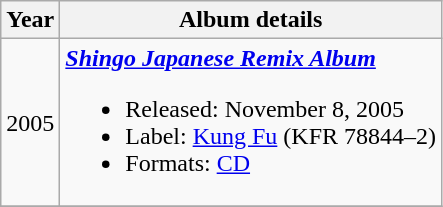<table class ="wikitable">
<tr>
<th>Year</th>
<th>Album details</th>
</tr>
<tr>
<td>2005</td>
<td><strong><em><a href='#'>Shingo Japanese Remix Album</a></em></strong><br><ul><li>Released: November 8, 2005</li><li>Label: <a href='#'>Kung Fu</a> (KFR 78844–2)</li><li>Formats: <a href='#'>CD</a></li></ul></td>
</tr>
<tr>
</tr>
</table>
